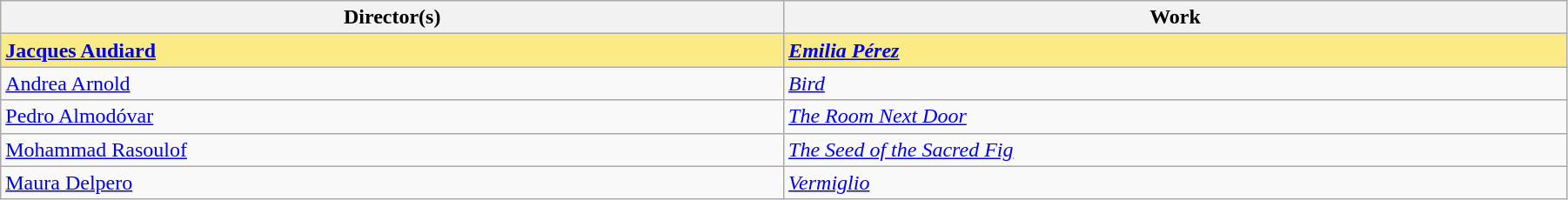<table class="sortable wikitable" width="95%" cellpadding="5">
<tr>
<th width="50%">Director(s)</th>
<th width="50%">Work</th>
</tr>
<tr>
<td style="background:#FAEB86"> <strong><a href='#'>Jacques Audiard</a></strong></td>
<td style="background:#FAEB86"><strong><em><a href='#'>Emilia Pérez</a></em></strong></td>
</tr>
<tr>
<td> <a href='#'>Andrea Arnold</a></td>
<td><em><a href='#'>Bird</a></em></td>
</tr>
<tr>
<td> <a href='#'>Pedro Almodóvar</a></td>
<td><em><a href='#'>The Room Next Door</a></em></td>
</tr>
<tr>
<td> <a href='#'>Mohammad Rasoulof</a></td>
<td><em><a href='#'>The Seed of the Sacred Fig</a></em></td>
</tr>
<tr>
<td> <a href='#'>Maura Delpero</a></td>
<td><em><a href='#'>Vermiglio</a></em></td>
</tr>
</table>
